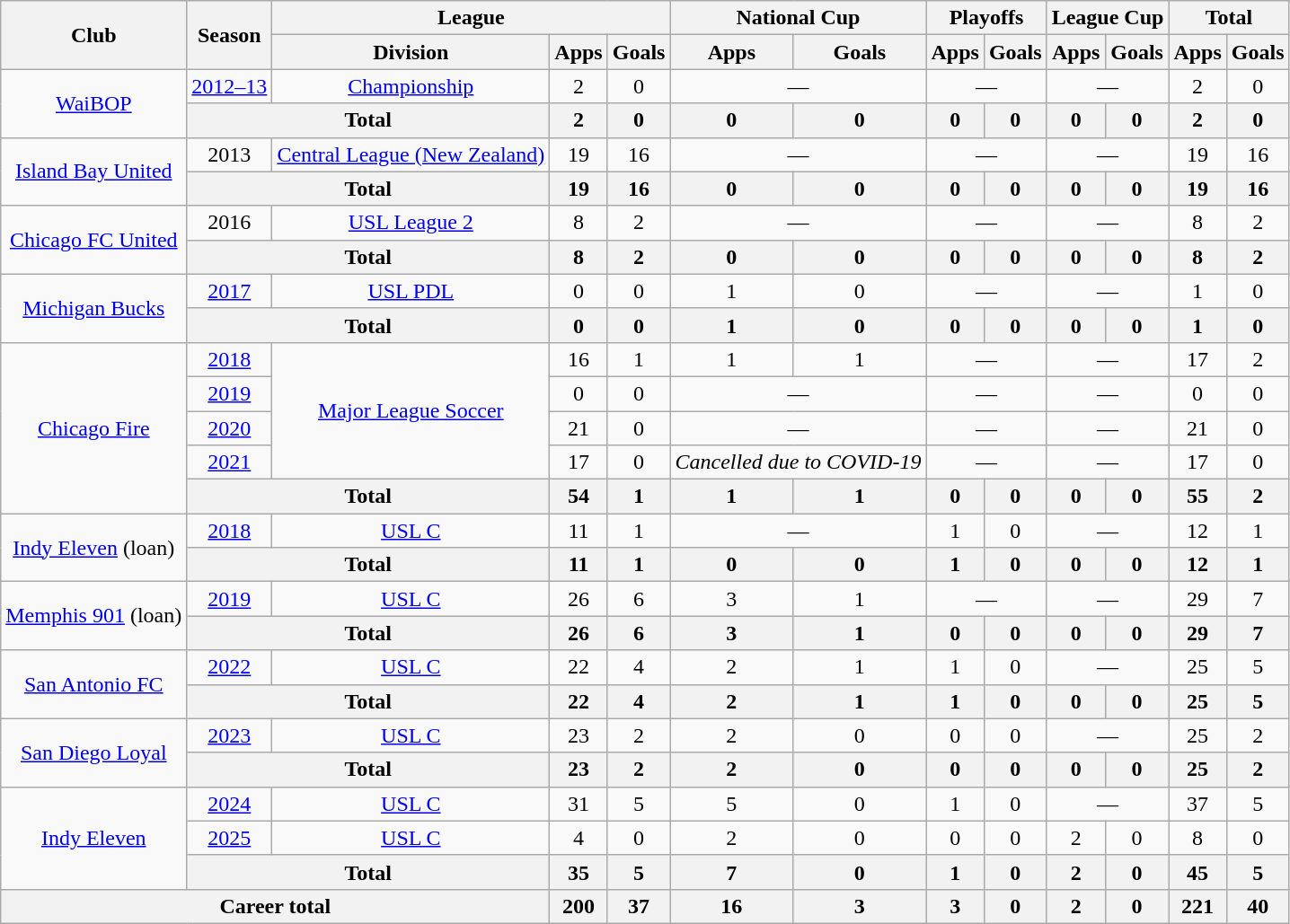<table class="wikitable" style="text-align:center">
<tr>
<th rowspan="2">Club</th>
<th rowspan="2">Season</th>
<th colspan="3">League</th>
<th colspan="2">National Cup</th>
<th colspan="2">Playoffs</th>
<th colspan="2">League Cup</th>
<th colspan="2">Total</th>
</tr>
<tr>
<th>Division</th>
<th>Apps</th>
<th>Goals</th>
<th>Apps</th>
<th>Goals</th>
<th>Apps</th>
<th>Goals</th>
<th>Apps</th>
<th>Goals</th>
<th>Apps</th>
<th>Goals</th>
</tr>
<tr>
<td rowspan="2"><a href='#'>WaiBOP</a></td>
<td><a href='#'>2012–13</a></td>
<td><a href='#'>Championship</a></td>
<td>2</td>
<td>0</td>
<td colspan="2">—</td>
<td colspan="2">—</td>
<td colspan="2">—</td>
<td>2</td>
<td>0</td>
</tr>
<tr>
<th colspan="2">Total</th>
<th>2</th>
<th>0</th>
<th>0</th>
<th>0</th>
<th>0</th>
<th>0</th>
<th>0</th>
<th>0</th>
<th>2</th>
<th>0</th>
</tr>
<tr>
<td rowspan="2"><a href='#'>Island Bay United</a></td>
<td>2013</td>
<td><a href='#'>Central League (New Zealand)</a></td>
<td>19</td>
<td>16</td>
<td colspan="2">—</td>
<td colspan="2">—</td>
<td colspan="2">—</td>
<td>19</td>
<td>16</td>
</tr>
<tr>
<th colspan="2">Total</th>
<th>19</th>
<th>16</th>
<th>0</th>
<th>0</th>
<th>0</th>
<th>0</th>
<th>0</th>
<th>0</th>
<th>19</th>
<th>16</th>
</tr>
<tr>
<td rowspan="2"><a href='#'>Chicago FC United</a></td>
<td>2016</td>
<td><a href='#'>USL League 2</a></td>
<td>8</td>
<td>2</td>
<td colspan="2">—</td>
<td colspan="2">—</td>
<td colspan="2">—</td>
<td>8</td>
<td>2</td>
</tr>
<tr>
<th colspan="2">Total</th>
<th>8</th>
<th>2</th>
<th>0</th>
<th>0</th>
<th>0</th>
<th>0</th>
<th>0</th>
<th>0</th>
<th>8</th>
<th>2</th>
</tr>
<tr>
<td rowspan="2"><a href='#'>Michigan Bucks</a></td>
<td><a href='#'>2017</a></td>
<td><a href='#'>USL PDL</a></td>
<td>0</td>
<td>0</td>
<td>1</td>
<td>0</td>
<td colspan="2">—</td>
<td colspan="2">—</td>
<td>1</td>
<td>0</td>
</tr>
<tr>
<th colspan="2">Total</th>
<th>0</th>
<th>0</th>
<th>1</th>
<th>0</th>
<th>0</th>
<th>0</th>
<th>0</th>
<th>0</th>
<th>1</th>
<th>0</th>
</tr>
<tr>
<td rowspan="5"><a href='#'>Chicago Fire</a></td>
<td><a href='#'>2018</a></td>
<td rowspan="4"><a href='#'>Major League Soccer</a></td>
<td>16</td>
<td>1</td>
<td>1</td>
<td>1</td>
<td colspan="2">—</td>
<td colspan="2">—</td>
<td>17</td>
<td>2</td>
</tr>
<tr>
<td><a href='#'>2019</a></td>
<td>0</td>
<td>0</td>
<td colspan="2">—</td>
<td colspan="2">—</td>
<td colspan="2">—</td>
<td>0</td>
<td>0</td>
</tr>
<tr>
<td><a href='#'>2020</a></td>
<td>21</td>
<td>0</td>
<td colspan="2">—</td>
<td colspan="2">—</td>
<td colspan="2">—</td>
<td>21</td>
<td>0</td>
</tr>
<tr>
<td><a href='#'>2021</a></td>
<td>17</td>
<td>0</td>
<td colspan="2"><em>Cancelled due to COVID-19</em></td>
<td colspan="2">—</td>
<td colspan="2">—</td>
<td>17</td>
<td>0</td>
</tr>
<tr>
<th colspan="2">Total</th>
<th>54</th>
<th>1</th>
<th>1</th>
<th>1</th>
<th>0</th>
<th>0</th>
<th>0</th>
<th>0</th>
<th>55</th>
<th>2</th>
</tr>
<tr>
<td rowspan="2"><a href='#'>Indy Eleven</a> (loan)</td>
<td><a href='#'>2018</a></td>
<td><a href='#'>USL C</a></td>
<td>11</td>
<td>1</td>
<td colspan="2">—</td>
<td>1</td>
<td>0</td>
<td colspan="2">—</td>
<td>12</td>
<td>1</td>
</tr>
<tr>
<th colspan="2">Total</th>
<th>11</th>
<th>1</th>
<th>0</th>
<th>0</th>
<th>1</th>
<th>0</th>
<th>0</th>
<th>0</th>
<th>12</th>
<th>1</th>
</tr>
<tr>
<td rowspan="2"><a href='#'>Memphis 901</a> (loan)</td>
<td><a href='#'>2019</a></td>
<td><a href='#'>USL C</a></td>
<td>26</td>
<td>6</td>
<td>3</td>
<td>1</td>
<td colspan="2">—</td>
<td colspan="2">—</td>
<td>29</td>
<td>7</td>
</tr>
<tr>
<th colspan="2">Total</th>
<th>26</th>
<th>6</th>
<th>3</th>
<th>1</th>
<th>0</th>
<th>0</th>
<th>0</th>
<th>0</th>
<th>29</th>
<th>7</th>
</tr>
<tr>
<td rowspan="2"><a href='#'>San Antonio FC</a></td>
<td><a href='#'>2022</a></td>
<td><a href='#'>USL C</a></td>
<td>22</td>
<td>4</td>
<td>2</td>
<td>1</td>
<td>1</td>
<td>0</td>
<td colspan="2">—</td>
<td>25</td>
<td>5</td>
</tr>
<tr>
<th colspan="2">Total</th>
<th>22</th>
<th>4</th>
<th>2</th>
<th>1</th>
<th>1</th>
<th>0</th>
<th>0</th>
<th>0</th>
<th>25</th>
<th>5</th>
</tr>
<tr>
<td rowspan="2"><a href='#'>San Diego Loyal</a></td>
<td><a href='#'>2023</a></td>
<td><a href='#'>USL C</a></td>
<td>23</td>
<td>2</td>
<td>2</td>
<td>0</td>
<td>0</td>
<td>0</td>
<td colspan="2">—</td>
<td>25</td>
<td>2</td>
</tr>
<tr>
<th colspan="2">Total</th>
<th>23</th>
<th>2</th>
<th>2</th>
<th>0</th>
<th>0</th>
<th>0</th>
<th>0</th>
<th>0</th>
<th>25</th>
<th>2</th>
</tr>
<tr>
<td rowspan="3"><a href='#'>Indy Eleven</a></td>
<td><a href='#'>2024</a></td>
<td><a href='#'>USL C</a></td>
<td>31</td>
<td>5</td>
<td>5</td>
<td>0</td>
<td>1</td>
<td>0</td>
<td colspan="2">—</td>
<td>37</td>
<td>5</td>
</tr>
<tr>
<td><a href='#'>2025</a></td>
<td><a href='#'>USL C</a></td>
<td>4</td>
<td>0</td>
<td>2</td>
<td>0</td>
<td>0</td>
<td>0</td>
<td>2</td>
<td>0</td>
<td>8</td>
<td>0</td>
</tr>
<tr>
<th colspan="2">Total</th>
<th>35</th>
<th>5</th>
<th>7</th>
<th>0</th>
<th>1</th>
<th>0</th>
<th>2</th>
<th>0</th>
<th>45</th>
<th>5</th>
</tr>
<tr>
<th colspan="3">Career total</th>
<th>200</th>
<th>37</th>
<th>16</th>
<th>3</th>
<th>3</th>
<th>0</th>
<th>2</th>
<th>0</th>
<th>221</th>
<th>40</th>
</tr>
</table>
